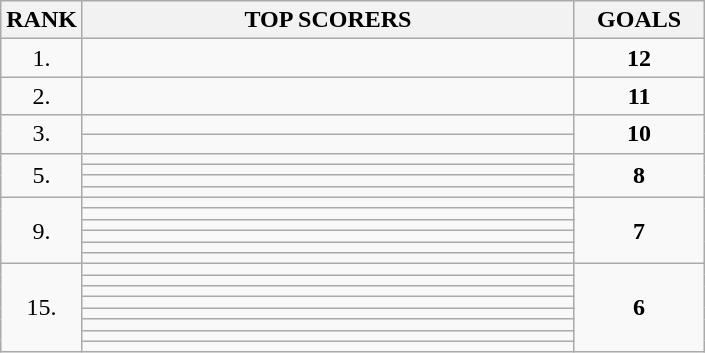<table class="wikitable">
<tr>
<th>RANK</th>
<th style="width: 20em">TOP SCORERS</th>
<th style="width: 5em">GOALS</th>
</tr>
<tr>
<td align="center">1.</td>
<td></td>
<td align="center"><strong>12</strong></td>
</tr>
<tr>
<td align="center">2.</td>
<td></td>
<td align="center"><strong>11</strong></td>
</tr>
<tr>
<td rowspan="2" align="center">3.</td>
<td></td>
<td rowspan="2" align="center"><strong>10</strong></td>
</tr>
<tr>
<td></td>
</tr>
<tr>
<td rowspan="4" align="center">5.</td>
<td></td>
<td rowspan="4" align="center"><strong>8</strong></td>
</tr>
<tr>
<td></td>
</tr>
<tr>
<td></td>
</tr>
<tr>
<td></td>
</tr>
<tr>
<td rowspan="6" align="center">9.</td>
<td></td>
<td rowspan="6" align="center"><strong>7</strong></td>
</tr>
<tr>
<td></td>
</tr>
<tr>
<td></td>
</tr>
<tr>
<td></td>
</tr>
<tr>
<td></td>
</tr>
<tr>
<td></td>
</tr>
<tr>
<td rowspan="8" align="center">15.</td>
<td></td>
<td rowspan="8" align="center"><strong>6</strong></td>
</tr>
<tr>
<td></td>
</tr>
<tr>
<td></td>
</tr>
<tr>
<td></td>
</tr>
<tr>
<td></td>
</tr>
<tr>
<td></td>
</tr>
<tr>
<td></td>
</tr>
<tr>
<td></td>
</tr>
</table>
